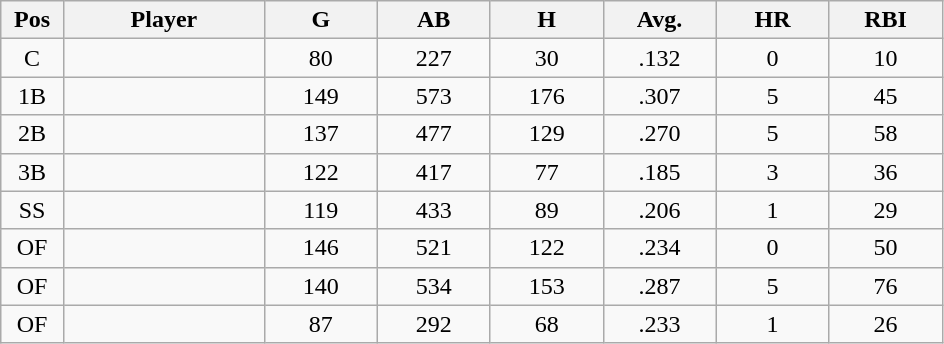<table class="wikitable sortable">
<tr>
<th bgcolor="#DDDDFF" width="5%">Pos</th>
<th bgcolor="#DDDDFF" width="16%">Player</th>
<th bgcolor="#DDDDFF" width="9%">G</th>
<th bgcolor="#DDDDFF" width="9%">AB</th>
<th bgcolor="#DDDDFF" width="9%">H</th>
<th bgcolor="#DDDDFF" width="9%">Avg.</th>
<th bgcolor="#DDDDFF" width="9%">HR</th>
<th bgcolor="#DDDDFF" width="9%">RBI</th>
</tr>
<tr align="center">
<td>C</td>
<td></td>
<td>80</td>
<td>227</td>
<td>30</td>
<td>.132</td>
<td>0</td>
<td>10</td>
</tr>
<tr align="center">
<td>1B</td>
<td></td>
<td>149</td>
<td>573</td>
<td>176</td>
<td>.307</td>
<td>5</td>
<td>45</td>
</tr>
<tr align="center">
<td>2B</td>
<td></td>
<td>137</td>
<td>477</td>
<td>129</td>
<td>.270</td>
<td>5</td>
<td>58</td>
</tr>
<tr align="center">
<td>3B</td>
<td></td>
<td>122</td>
<td>417</td>
<td>77</td>
<td>.185</td>
<td>3</td>
<td>36</td>
</tr>
<tr align="center">
<td>SS</td>
<td></td>
<td>119</td>
<td>433</td>
<td>89</td>
<td>.206</td>
<td>1</td>
<td>29</td>
</tr>
<tr align="center">
<td>OF</td>
<td></td>
<td>146</td>
<td>521</td>
<td>122</td>
<td>.234</td>
<td>0</td>
<td>50</td>
</tr>
<tr align="center">
<td>OF</td>
<td></td>
<td>140</td>
<td>534</td>
<td>153</td>
<td>.287</td>
<td>5</td>
<td>76</td>
</tr>
<tr align="center">
<td>OF</td>
<td></td>
<td>87</td>
<td>292</td>
<td>68</td>
<td>.233</td>
<td>1</td>
<td>26</td>
</tr>
</table>
